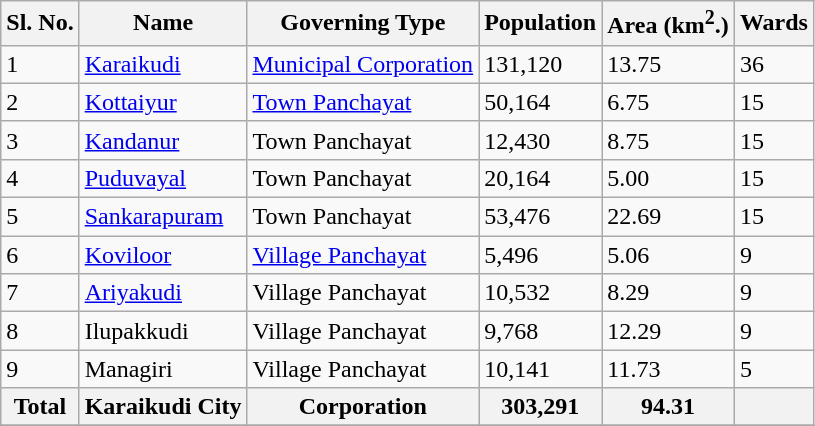<table class="wikitable sortable">
<tr>
<th>Sl. No.</th>
<th>Name</th>
<th>Governing Type</th>
<th>Population</th>
<th>Area (km<sup>2</sup>.)</th>
<th>Wards</th>
</tr>
<tr>
<td>1</td>
<td><a href='#'>Karaikudi</a></td>
<td><a href='#'>Municipal Corporation</a></td>
<td>131,120</td>
<td>13.75</td>
<td>36</td>
</tr>
<tr>
<td>2</td>
<td><a href='#'>Kottaiyur</a></td>
<td><a href='#'>Town Panchayat</a></td>
<td>50,164</td>
<td>6.75</td>
<td>15</td>
</tr>
<tr>
<td>3</td>
<td><a href='#'>Kandanur</a></td>
<td>Town Panchayat</td>
<td>12,430</td>
<td>8.75</td>
<td>15</td>
</tr>
<tr>
<td>4</td>
<td><a href='#'>Puduvayal</a></td>
<td>Town Panchayat</td>
<td>20,164</td>
<td>5.00</td>
<td>15</td>
</tr>
<tr>
<td>5</td>
<td><a href='#'>Sankarapuram</a></td>
<td>Town Panchayat</td>
<td>53,476</td>
<td>22.69</td>
<td>15</td>
</tr>
<tr>
<td>6</td>
<td><a href='#'>Koviloor</a></td>
<td><a href='#'>Village Panchayat</a></td>
<td>5,496</td>
<td>5.06</td>
<td>9</td>
</tr>
<tr>
<td>7</td>
<td><a href='#'>Ariyakudi</a></td>
<td>Village Panchayat</td>
<td>10,532</td>
<td>8.29</td>
<td>9</td>
</tr>
<tr>
<td>8</td>
<td>Ilupakkudi</td>
<td>Village Panchayat</td>
<td>9,768</td>
<td>12.29</td>
<td>9</td>
</tr>
<tr>
<td>9</td>
<td>Managiri</td>
<td>Village Panchayat</td>
<td>10,141</td>
<td>11.73</td>
<td>5</td>
</tr>
<tr>
<th>Total</th>
<th>Karaikudi City</th>
<th>Corporation</th>
<th>303,291</th>
<th>94.31</th>
<th></th>
</tr>
<tr>
</tr>
</table>
